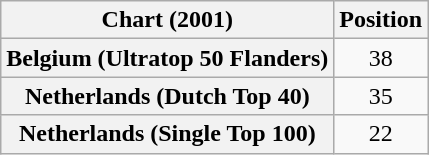<table class="wikitable sortable plainrowheaders" style="text-align:center">
<tr>
<th scope="col">Chart (2001)</th>
<th scope="col">Position</th>
</tr>
<tr>
<th scope="row">Belgium (Ultratop 50 Flanders)</th>
<td>38</td>
</tr>
<tr>
<th scope="row">Netherlands (Dutch Top 40)</th>
<td>35</td>
</tr>
<tr>
<th scope="row">Netherlands (Single Top 100)</th>
<td>22</td>
</tr>
</table>
